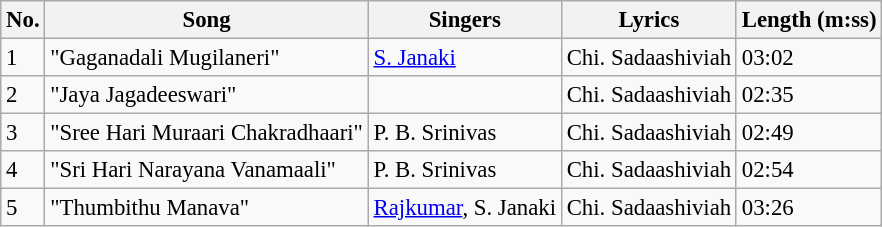<table class="wikitable" style="font-size:95%;">
<tr>
<th>No.</th>
<th>Song</th>
<th>Singers</th>
<th>Lyrics</th>
<th>Length (m:ss)</th>
</tr>
<tr>
<td>1</td>
<td>"Gaganadali Mugilaneri"</td>
<td><a href='#'>S. Janaki</a></td>
<td>Chi. Sadaashiviah</td>
<td>03:02</td>
</tr>
<tr>
<td>2</td>
<td>"Jaya Jagadeeswari"</td>
<td></td>
<td>Chi. Sadaashiviah</td>
<td>02:35</td>
</tr>
<tr>
<td>3</td>
<td>"Sree Hari Muraari Chakradhaari"</td>
<td>P. B. Srinivas</td>
<td>Chi. Sadaashiviah</td>
<td>02:49</td>
</tr>
<tr>
<td>4</td>
<td>"Sri Hari Narayana Vanamaali"</td>
<td>P. B. Srinivas</td>
<td>Chi. Sadaashiviah</td>
<td>02:54</td>
</tr>
<tr>
<td>5</td>
<td>"Thumbithu Manava"</td>
<td><a href='#'>Rajkumar</a>, S. Janaki</td>
<td>Chi. Sadaashiviah</td>
<td>03:26</td>
</tr>
</table>
